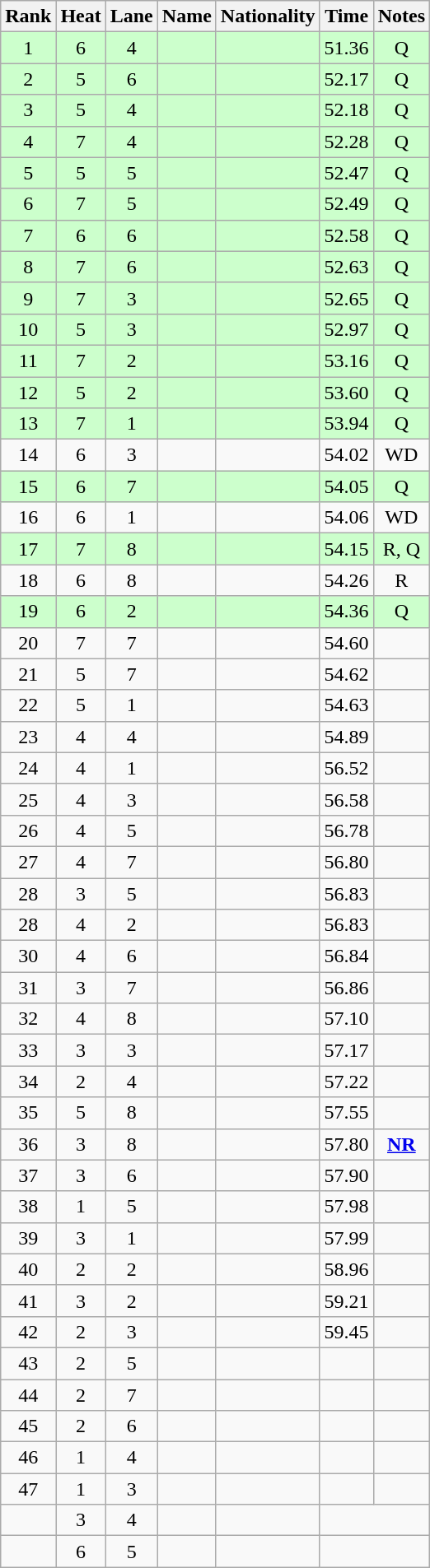<table class="wikitable sortable" style="text-align:center">
<tr>
<th>Rank</th>
<th>Heat</th>
<th>Lane</th>
<th>Name</th>
<th>Nationality</th>
<th>Time</th>
<th>Notes</th>
</tr>
<tr bgcolor=ccffcc>
<td>1</td>
<td>6</td>
<td>4</td>
<td align=left></td>
<td align=left></td>
<td>51.36</td>
<td>Q</td>
</tr>
<tr bgcolor=ccffcc>
<td>2</td>
<td>5</td>
<td>6</td>
<td align=left></td>
<td align=left></td>
<td>52.17</td>
<td>Q</td>
</tr>
<tr bgcolor=ccffcc>
<td>3</td>
<td>5</td>
<td>4</td>
<td align=left></td>
<td align=left></td>
<td>52.18</td>
<td>Q</td>
</tr>
<tr bgcolor=ccffcc>
<td>4</td>
<td>7</td>
<td>4</td>
<td align=left></td>
<td align=left></td>
<td>52.28</td>
<td>Q</td>
</tr>
<tr bgcolor=ccffcc>
<td>5</td>
<td>5</td>
<td>5</td>
<td align=left></td>
<td align=left></td>
<td>52.47</td>
<td>Q</td>
</tr>
<tr bgcolor=ccffcc>
<td>6</td>
<td>7</td>
<td>5</td>
<td align=left></td>
<td align=left></td>
<td>52.49</td>
<td>Q</td>
</tr>
<tr bgcolor=ccffcc>
<td>7</td>
<td>6</td>
<td>6</td>
<td align=left></td>
<td align=left></td>
<td>52.58</td>
<td>Q</td>
</tr>
<tr bgcolor=ccffcc>
<td>8</td>
<td>7</td>
<td>6</td>
<td align=left></td>
<td align=left></td>
<td>52.63</td>
<td>Q</td>
</tr>
<tr bgcolor=ccffcc>
<td>9</td>
<td>7</td>
<td>3</td>
<td align=left></td>
<td align=left></td>
<td>52.65</td>
<td>Q</td>
</tr>
<tr bgcolor=ccffcc>
<td>10</td>
<td>5</td>
<td>3</td>
<td align=left></td>
<td align=left></td>
<td>52.97</td>
<td>Q</td>
</tr>
<tr bgcolor=ccffcc>
<td>11</td>
<td>7</td>
<td>2</td>
<td align=left></td>
<td align=left></td>
<td>53.16</td>
<td>Q</td>
</tr>
<tr bgcolor=ccffcc>
<td>12</td>
<td>5</td>
<td>2</td>
<td align=left></td>
<td align=left></td>
<td>53.60</td>
<td>Q</td>
</tr>
<tr bgcolor=ccffcc>
<td>13</td>
<td>7</td>
<td>1</td>
<td align=left></td>
<td align=left></td>
<td>53.94</td>
<td>Q</td>
</tr>
<tr>
<td>14</td>
<td>6</td>
<td>3</td>
<td align=left></td>
<td align=left></td>
<td>54.02</td>
<td>WD</td>
</tr>
<tr bgcolor=ccffcc>
<td>15</td>
<td>6</td>
<td>7</td>
<td align=left></td>
<td align=left></td>
<td>54.05</td>
<td>Q</td>
</tr>
<tr>
<td>16</td>
<td>6</td>
<td>1</td>
<td align=left></td>
<td align=left></td>
<td>54.06</td>
<td>WD</td>
</tr>
<tr bgcolor=ccffcc>
<td>17</td>
<td>7</td>
<td>8</td>
<td align=left></td>
<td align=left></td>
<td>54.15</td>
<td>R, Q</td>
</tr>
<tr>
<td>18</td>
<td>6</td>
<td>8</td>
<td align=left></td>
<td align=left></td>
<td>54.26</td>
<td>R</td>
</tr>
<tr bgcolor=ccffcc>
<td>19</td>
<td>6</td>
<td>2</td>
<td align=left></td>
<td align=left></td>
<td>54.36</td>
<td>Q</td>
</tr>
<tr>
<td>20</td>
<td>7</td>
<td>7</td>
<td align=left></td>
<td align=left></td>
<td>54.60</td>
<td></td>
</tr>
<tr>
<td>21</td>
<td>5</td>
<td>7</td>
<td align=left></td>
<td align=left></td>
<td>54.62</td>
<td></td>
</tr>
<tr>
<td>22</td>
<td>5</td>
<td>1</td>
<td align=left></td>
<td align=left></td>
<td>54.63</td>
<td></td>
</tr>
<tr>
<td>23</td>
<td>4</td>
<td>4</td>
<td align=left></td>
<td align=left></td>
<td>54.89</td>
<td></td>
</tr>
<tr>
<td>24</td>
<td>4</td>
<td>1</td>
<td align=left></td>
<td align=left></td>
<td>56.52</td>
<td></td>
</tr>
<tr>
<td>25</td>
<td>4</td>
<td>3</td>
<td align=left></td>
<td align=left></td>
<td>56.58</td>
<td></td>
</tr>
<tr>
<td>26</td>
<td>4</td>
<td>5</td>
<td align=left></td>
<td align=left></td>
<td>56.78</td>
<td></td>
</tr>
<tr>
<td>27</td>
<td>4</td>
<td>7</td>
<td align=left></td>
<td align=left></td>
<td>56.80</td>
<td></td>
</tr>
<tr>
<td>28</td>
<td>3</td>
<td>5</td>
<td align=left></td>
<td align=left></td>
<td>56.83</td>
<td></td>
</tr>
<tr>
<td>28</td>
<td>4</td>
<td>2</td>
<td align=left></td>
<td align=left></td>
<td>56.83</td>
<td></td>
</tr>
<tr>
<td>30</td>
<td>4</td>
<td>6</td>
<td align=left></td>
<td align=left></td>
<td>56.84</td>
<td></td>
</tr>
<tr>
<td>31</td>
<td>3</td>
<td>7</td>
<td align=left></td>
<td align=left></td>
<td>56.86</td>
<td></td>
</tr>
<tr>
<td>32</td>
<td>4</td>
<td>8</td>
<td align=left></td>
<td align=left></td>
<td>57.10</td>
<td></td>
</tr>
<tr>
<td>33</td>
<td>3</td>
<td>3</td>
<td align=left></td>
<td align=left></td>
<td>57.17</td>
<td></td>
</tr>
<tr>
<td>34</td>
<td>2</td>
<td>4</td>
<td align=left></td>
<td align=left></td>
<td>57.22</td>
<td></td>
</tr>
<tr>
<td>35</td>
<td>5</td>
<td>8</td>
<td align=left></td>
<td align=left></td>
<td>57.55</td>
<td></td>
</tr>
<tr>
<td>36</td>
<td>3</td>
<td>8</td>
<td align=left></td>
<td align=left></td>
<td>57.80</td>
<td><strong><a href='#'>NR</a></strong></td>
</tr>
<tr>
<td>37</td>
<td>3</td>
<td>6</td>
<td align=left></td>
<td align=left></td>
<td>57.90</td>
<td></td>
</tr>
<tr>
<td>38</td>
<td>1</td>
<td>5</td>
<td align=left></td>
<td align=left></td>
<td>57.98</td>
<td></td>
</tr>
<tr>
<td>39</td>
<td>3</td>
<td>1</td>
<td align=left></td>
<td align=left></td>
<td>57.99</td>
<td></td>
</tr>
<tr>
<td>40</td>
<td>2</td>
<td>2</td>
<td align=left></td>
<td align=left></td>
<td>58.96</td>
<td></td>
</tr>
<tr>
<td>41</td>
<td>3</td>
<td>2</td>
<td align=left></td>
<td align=left></td>
<td>59.21</td>
<td></td>
</tr>
<tr>
<td>42</td>
<td>2</td>
<td>3</td>
<td align=left></td>
<td align=left></td>
<td>59.45</td>
<td></td>
</tr>
<tr>
<td>43</td>
<td>2</td>
<td>5</td>
<td align=left></td>
<td align=left></td>
<td></td>
<td></td>
</tr>
<tr>
<td>44</td>
<td>2</td>
<td>7</td>
<td align=left></td>
<td align=left></td>
<td></td>
<td></td>
</tr>
<tr>
<td>45</td>
<td>2</td>
<td>6</td>
<td align=left></td>
<td align=left></td>
<td></td>
<td></td>
</tr>
<tr>
<td>46</td>
<td>1</td>
<td>4</td>
<td align=left></td>
<td align=left></td>
<td></td>
<td></td>
</tr>
<tr>
<td>47</td>
<td>1</td>
<td>3</td>
<td align=left></td>
<td align=left></td>
<td></td>
<td></td>
</tr>
<tr>
<td></td>
<td>3</td>
<td>4</td>
<td align=left></td>
<td align=left></td>
<td colspan=2></td>
</tr>
<tr>
<td></td>
<td>6</td>
<td>5</td>
<td align=left></td>
<td align=left></td>
<td colspan=2></td>
</tr>
</table>
